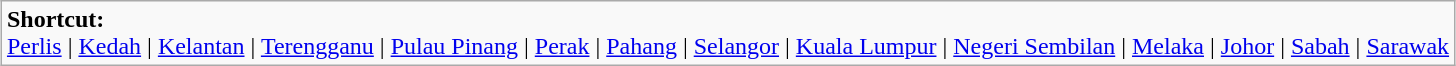<table border="0" class="wikitable" style="margin: 0 auto;" align=center>
<tr>
<td><strong>Shortcut:</strong><br><a href='#'>Perlis</a> | <a href='#'>Kedah</a> | <a href='#'>Kelantan</a> | <a href='#'>Terengganu</a> | <a href='#'>Pulau Pinang</a> | <a href='#'>Perak</a> | <a href='#'>Pahang</a> | <a href='#'>Selangor</a> | <a href='#'>Kuala Lumpur</a> | <a href='#'>Negeri Sembilan</a> | <a href='#'>Melaka</a> | <a href='#'>Johor</a> |  <a href='#'>Sabah</a> | <a href='#'>Sarawak</a></td>
</tr>
</table>
